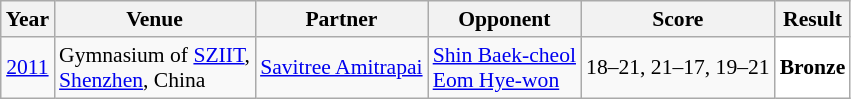<table class="sortable wikitable" style="font-size: 90%;">
<tr>
<th>Year</th>
<th>Venue</th>
<th>Partner</th>
<th>Opponent</th>
<th>Score</th>
<th>Result</th>
</tr>
<tr>
<td align="center"><a href='#'>2011</a></td>
<td align="left">Gymnasium of <a href='#'>SZIIT</a>,<br><a href='#'>Shenzhen</a>, China</td>
<td align="left"> <a href='#'>Savitree Amitrapai</a></td>
<td align="left"> <a href='#'>Shin Baek-cheol</a><br> <a href='#'>Eom Hye-won</a></td>
<td align="left">18–21, 21–17, 19–21</td>
<td style="text-align:left; background:white"> <strong>Bronze</strong></td>
</tr>
</table>
